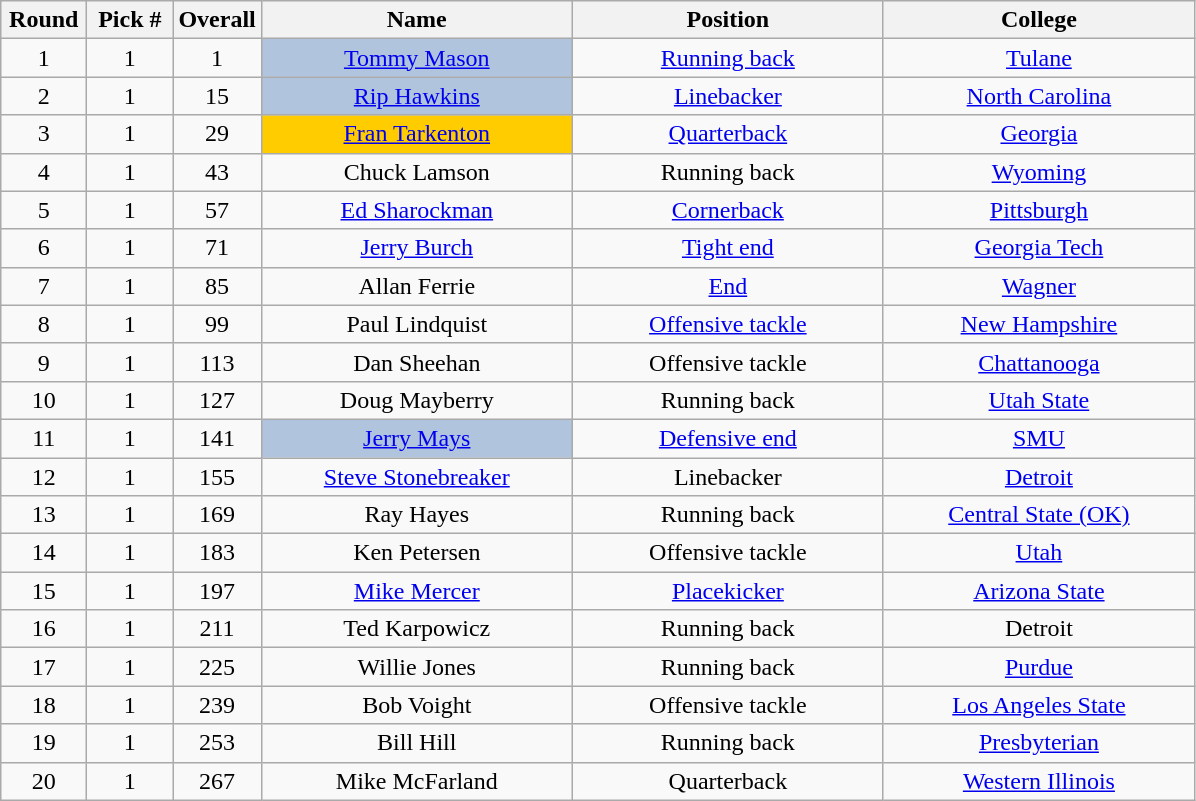<table class="wikitable" style="text-align:center">
<tr>
<th width=50px>Round</th>
<th width=50px>Pick #</th>
<th width=50px>Overall</th>
<th width=200px>Name</th>
<th width=200px>Position</th>
<th width=200px>College</th>
</tr>
<tr>
<td>1</td>
<td>1</td>
<td>1</td>
<td bgcolor=lightsteelblue><a href='#'>Tommy Mason</a></td>
<td><a href='#'>Running back</a></td>
<td><a href='#'>Tulane</a></td>
</tr>
<tr>
<td>2</td>
<td>1</td>
<td>15</td>
<td bgcolor=lightsteelblue><a href='#'>Rip Hawkins</a></td>
<td><a href='#'>Linebacker</a></td>
<td><a href='#'>North Carolina</a></td>
</tr>
<tr>
<td>3</td>
<td>1</td>
<td>29</td>
<td bgcolor=#FFCC00><a href='#'>Fran Tarkenton</a></td>
<td><a href='#'>Quarterback</a></td>
<td><a href='#'>Georgia</a></td>
</tr>
<tr>
<td>4</td>
<td>1</td>
<td>43</td>
<td>Chuck Lamson</td>
<td>Running back</td>
<td><a href='#'>Wyoming</a></td>
</tr>
<tr>
<td>5</td>
<td>1</td>
<td>57</td>
<td><a href='#'>Ed Sharockman</a></td>
<td><a href='#'>Cornerback</a></td>
<td><a href='#'>Pittsburgh</a></td>
</tr>
<tr>
<td>6</td>
<td>1</td>
<td>71</td>
<td><a href='#'>Jerry Burch</a></td>
<td><a href='#'>Tight end</a></td>
<td><a href='#'>Georgia Tech</a></td>
</tr>
<tr>
<td>7</td>
<td>1</td>
<td>85</td>
<td>Allan Ferrie</td>
<td><a href='#'>End</a></td>
<td><a href='#'>Wagner</a></td>
</tr>
<tr>
<td>8</td>
<td>1</td>
<td>99</td>
<td>Paul Lindquist</td>
<td><a href='#'>Offensive tackle</a></td>
<td><a href='#'>New Hampshire</a></td>
</tr>
<tr>
<td>9</td>
<td>1</td>
<td>113</td>
<td>Dan Sheehan</td>
<td>Offensive tackle</td>
<td><a href='#'>Chattanooga</a></td>
</tr>
<tr>
<td>10</td>
<td>1</td>
<td>127</td>
<td>Doug Mayberry</td>
<td>Running back</td>
<td><a href='#'>Utah State</a></td>
</tr>
<tr>
<td>11</td>
<td>1</td>
<td>141</td>
<td bgcolor=lightsteelblue><a href='#'>Jerry Mays</a></td>
<td><a href='#'>Defensive end</a></td>
<td><a href='#'>SMU</a></td>
</tr>
<tr>
<td>12</td>
<td>1</td>
<td>155</td>
<td><a href='#'>Steve Stonebreaker</a></td>
<td>Linebacker</td>
<td><a href='#'>Detroit</a></td>
</tr>
<tr>
<td>13</td>
<td>1</td>
<td>169</td>
<td>Ray Hayes</td>
<td>Running back</td>
<td><a href='#'>Central State (OK)</a></td>
</tr>
<tr>
<td>14</td>
<td>1</td>
<td>183</td>
<td>Ken Petersen</td>
<td>Offensive tackle</td>
<td><a href='#'>Utah</a></td>
</tr>
<tr>
<td>15</td>
<td>1</td>
<td>197</td>
<td><a href='#'>Mike Mercer</a></td>
<td><a href='#'>Placekicker</a></td>
<td><a href='#'>Arizona State</a></td>
</tr>
<tr>
<td>16</td>
<td>1</td>
<td>211</td>
<td>Ted Karpowicz</td>
<td>Running back</td>
<td>Detroit</td>
</tr>
<tr>
<td>17</td>
<td>1</td>
<td>225</td>
<td>Willie Jones</td>
<td>Running back</td>
<td><a href='#'>Purdue</a></td>
</tr>
<tr>
<td>18</td>
<td>1</td>
<td>239</td>
<td>Bob Voight</td>
<td>Offensive tackle</td>
<td><a href='#'>Los Angeles State</a></td>
</tr>
<tr>
<td>19</td>
<td>1</td>
<td>253</td>
<td>Bill Hill</td>
<td>Running back</td>
<td><a href='#'>Presbyterian</a></td>
</tr>
<tr>
<td>20</td>
<td>1</td>
<td>267</td>
<td>Mike McFarland</td>
<td>Quarterback</td>
<td><a href='#'>Western Illinois</a></td>
</tr>
</table>
